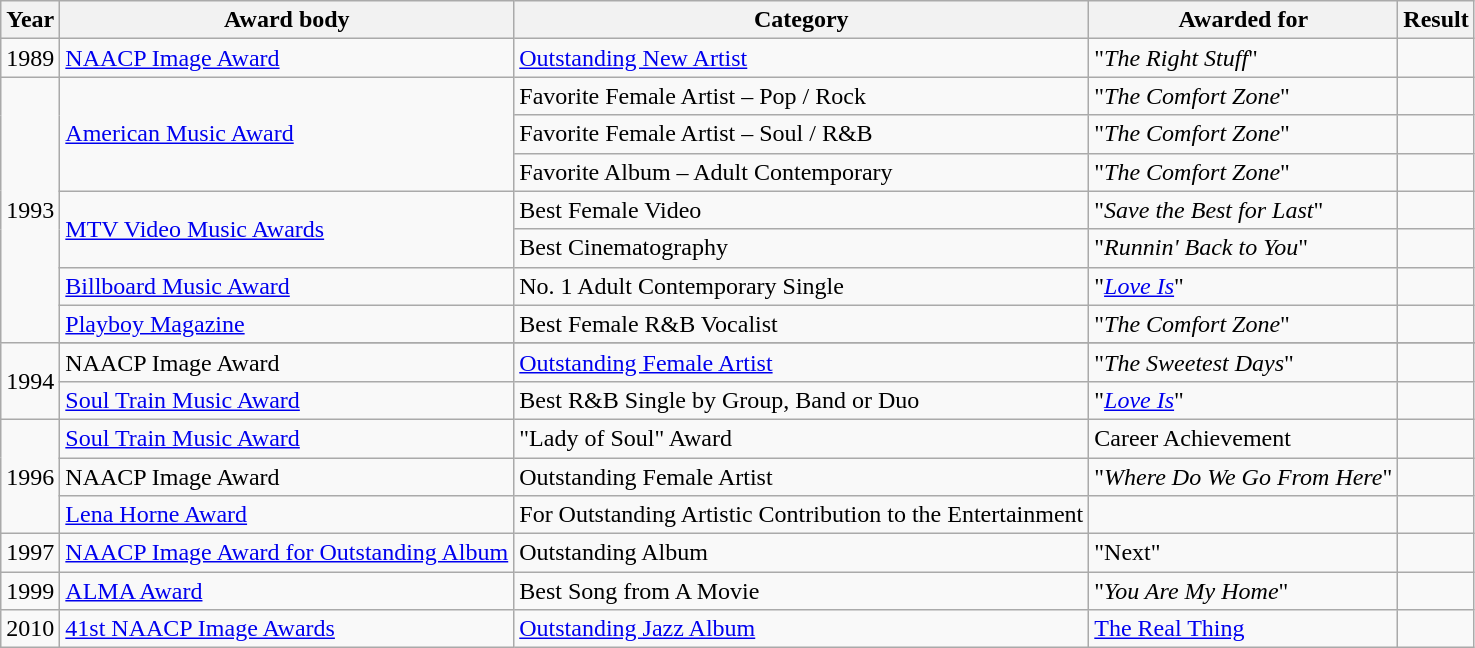<table class="wikitable">
<tr>
<th>Year</th>
<th>Award body</th>
<th>Category</th>
<th>Awarded for</th>
<th>Result</th>
</tr>
<tr>
<td>1989</td>
<td><a href='#'>NAACP Image Award</a></td>
<td><a href='#'>Outstanding New Artist</a></td>
<td>"<em>The Right Stuff</em>"</td>
<td></td>
</tr>
<tr>
<td rowspan="7">1993</td>
<td rowspan="3"><a href='#'>American Music Award</a></td>
<td>Favorite Female Artist – Pop / Rock</td>
<td>"<em>The Comfort Zone</em>"</td>
<td></td>
</tr>
<tr>
<td>Favorite Female Artist – Soul / R&B</td>
<td>"<em>The Comfort Zone</em>"</td>
<td></td>
</tr>
<tr>
<td>Favorite Album – Adult Contemporary</td>
<td>"<em>The Comfort Zone</em>"</td>
<td></td>
</tr>
<tr>
<td rowspan="2"><a href='#'>MTV Video Music Awards</a></td>
<td>Best Female Video</td>
<td>"<em>Save the Best for Last</em>"</td>
<td></td>
</tr>
<tr>
<td>Best Cinematography</td>
<td>"<em>Runnin' Back to You</em>"</td>
<td></td>
</tr>
<tr>
<td><a href='#'>Billboard Music Award</a></td>
<td>No. 1 Adult Contemporary Single</td>
<td>"<em><a href='#'>Love Is</a></em>"</td>
<td></td>
</tr>
<tr>
<td><a href='#'>Playboy Magazine</a></td>
<td>Best Female R&B Vocalist</td>
<td>"<em>The Comfort Zone</em>"</td>
<td></td>
</tr>
<tr>
<td rowspan="3">1994</td>
</tr>
<tr>
<td>NAACP Image Award</td>
<td><a href='#'>Outstanding Female Artist</a></td>
<td>"<em>The Sweetest Days</em>"</td>
<td></td>
</tr>
<tr>
<td><a href='#'>Soul Train Music Award</a></td>
<td>Best R&B Single by Group, Band or Duo</td>
<td>"<em><a href='#'>Love Is</a></em>"</td>
<td></td>
</tr>
<tr>
<td rowspan="3">1996</td>
<td><a href='#'>Soul Train Music Award</a></td>
<td>"Lady of Soul" Award</td>
<td>Career Achievement</td>
<td></td>
</tr>
<tr>
<td>NAACP Image Award</td>
<td>Outstanding Female Artist</td>
<td>"<em>Where Do We Go From Here</em>"</td>
<td></td>
</tr>
<tr>
<td><a href='#'>Lena Horne Award</a></td>
<td>For Outstanding Artistic Contribution to the Entertainment</td>
<td></td>
<td></td>
</tr>
<tr>
<td>1997</td>
<td><a href='#'>NAACP Image Award for Outstanding Album</a></td>
<td>Outstanding Album</td>
<td>"Next"</td>
<td></td>
</tr>
<tr>
<td>1999</td>
<td><a href='#'>ALMA Award</a></td>
<td>Best Song from A Movie</td>
<td>"<em>You Are My Home</em>"</td>
<td></td>
</tr>
<tr>
<td>2010</td>
<td><a href='#'>41st NAACP Image Awards</a></td>
<td><a href='#'>Outstanding Jazz Album</a></td>
<td><a href='#'>The Real Thing</a></td>
<td></td>
</tr>
</table>
